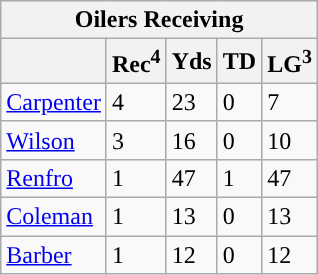<table class="wikitable">
<tr>
<th colspan="5">Oilers Receiving</th>
</tr>
<tr>
<th></th>
<th>Rec<sup>4</sup></th>
<th>Yds</th>
<th>TD</th>
<th>LG<sup>3</sup></th>
</tr>
<tr>
<td><a href='#'>Carpenter</a></td>
<td>4</td>
<td>23</td>
<td>0</td>
<td>7</td>
</tr>
<tr>
<td><a href='#'>Wilson</a></td>
<td>3</td>
<td>16</td>
<td>0</td>
<td>10</td>
</tr>
<tr>
<td><a href='#'>Renfro</a></td>
<td>1</td>
<td>47</td>
<td>1</td>
<td>47</td>
</tr>
<tr>
<td><a href='#'>Coleman</a></td>
<td>1</td>
<td>13</td>
<td>0</td>
<td>13</td>
</tr>
<tr>
<td><a href='#'>Barber</a></td>
<td>1</td>
<td>12</td>
<td>0</td>
<td>12</td>
</tr>
</table>
